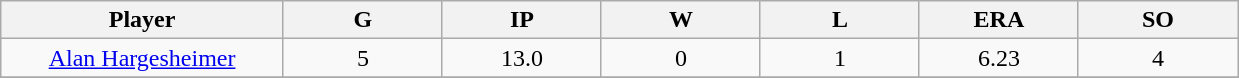<table class="wikitable sortable">
<tr>
<th bgcolor="#DDDDFF" width="16%">Player</th>
<th bgcolor="#DDDDFF" width="9%">G</th>
<th bgcolor="#DDDDFF" width="9%">IP</th>
<th bgcolor="#DDDDFF" width="9%">W</th>
<th bgcolor="#DDDDFF" width="9%">L</th>
<th bgcolor="#DDDDFF" width="9%">ERA</th>
<th bgcolor="#DDDDFF" width="9%">SO</th>
</tr>
<tr align="center">
<td><a href='#'>Alan Hargesheimer</a></td>
<td>5</td>
<td>13.0</td>
<td>0</td>
<td>1</td>
<td>6.23</td>
<td>4</td>
</tr>
<tr align="center">
</tr>
</table>
